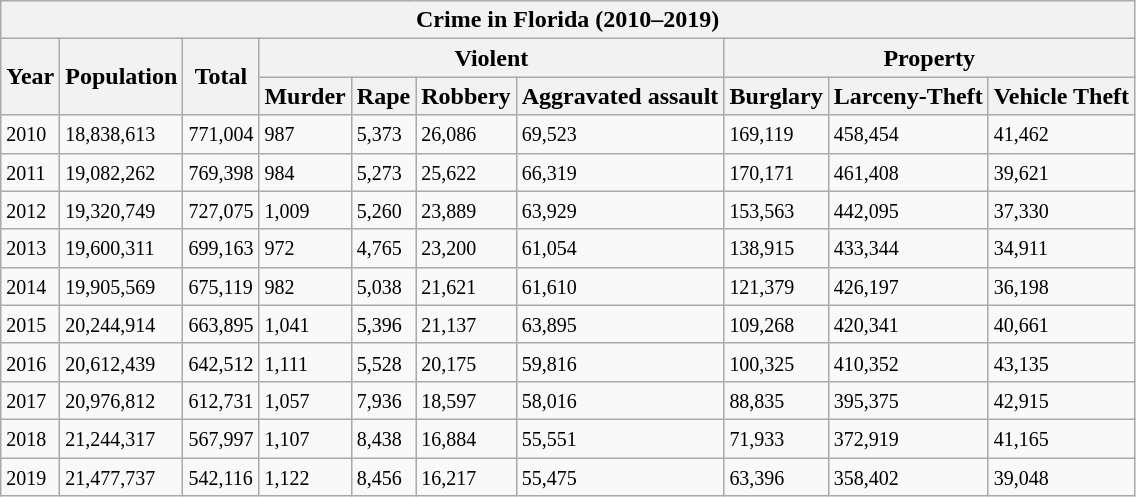<table class="wikitable">
<tr>
<th colspan="10">Crime in Florida (2010–2019)</th>
</tr>
<tr>
<th rowspan="2">Year</th>
<th rowspan="2">Population</th>
<th rowspan="2">Total</th>
<th colspan="4">Violent</th>
<th colspan="3">Property</th>
</tr>
<tr>
<th>Murder</th>
<th>Rape</th>
<th>Robbery</th>
<th>Aggravated assault</th>
<th>Burglary</th>
<th>Larceny-Theft</th>
<th>Vehicle Theft</th>
</tr>
<tr>
<td><small>2010</small></td>
<td><small>18,838,613</small></td>
<td><small>771,004</small></td>
<td><small>987</small></td>
<td><small>5,373</small></td>
<td><small>26,086</small></td>
<td><small>69,523</small></td>
<td><small>169,119</small></td>
<td><small>458,454</small></td>
<td><small>41,462</small></td>
</tr>
<tr>
<td><small>2011</small></td>
<td><small>19,082,262</small></td>
<td><small>769,398</small></td>
<td><small>984</small></td>
<td><small>5,273</small></td>
<td><small>25,622</small></td>
<td><small>66,319</small></td>
<td><small>170,171</small></td>
<td><small>461,408</small></td>
<td><small>39,621</small></td>
</tr>
<tr>
<td><small>2012</small></td>
<td><small>19,320,749</small></td>
<td><small>727,075</small></td>
<td><small>1,009</small></td>
<td><small>5,260</small></td>
<td><small>23,889</small></td>
<td><small>63,929</small></td>
<td><small>153,563</small></td>
<td><small>442,095</small></td>
<td><small>37,330</small></td>
</tr>
<tr>
<td><small>2013</small></td>
<td><small>19,600,311</small></td>
<td><small>699,163</small></td>
<td><small>972</small></td>
<td><small>4,765</small></td>
<td><small>23,200</small></td>
<td><small>61,054</small></td>
<td><small>138,915</small></td>
<td><small>433,344</small></td>
<td><small>34,911</small></td>
</tr>
<tr>
<td><small>2014</small></td>
<td><small>19,905,569</small></td>
<td><small>675,119</small></td>
<td><small>982</small></td>
<td><small>5,038</small></td>
<td><small>21,621</small></td>
<td><small>61,610</small></td>
<td><small>121,379</small></td>
<td><small>426,197</small></td>
<td><small>36,198</small></td>
</tr>
<tr>
<td><small>2015</small></td>
<td><small>20,244,914</small></td>
<td><small>663,895</small></td>
<td><small>1,041</small></td>
<td><small>5,396</small></td>
<td><small>21,137</small></td>
<td><small>63,895</small></td>
<td><small>109,268</small></td>
<td><small>420,341</small></td>
<td><small>40,661</small></td>
</tr>
<tr>
<td><small>2016</small></td>
<td><small>20,612,439</small></td>
<td><small>642,512</small></td>
<td><small>1,111</small></td>
<td><small>5,528</small></td>
<td><small>20,175</small></td>
<td><small>59,816</small></td>
<td><small>100,325</small></td>
<td><small>410,352</small></td>
<td><small>43,135</small></td>
</tr>
<tr>
<td><small>2017</small></td>
<td><small>20,976,812</small></td>
<td><small>612,731</small></td>
<td><small>1,057</small></td>
<td><small>7,936</small></td>
<td><small>18,597</small></td>
<td><small>58,016</small></td>
<td><small>88,835</small></td>
<td><small>395,375</small></td>
<td><small>42,915</small></td>
</tr>
<tr>
<td><small>2018</small></td>
<td><small>21,244,317</small></td>
<td><small>567,997</small></td>
<td><small>1,107</small></td>
<td><small>8,438</small></td>
<td><small>16,884</small></td>
<td><small>55,551</small></td>
<td><small>71,933</small></td>
<td><small>372,919</small></td>
<td><small>41,165</small></td>
</tr>
<tr>
<td><small>2019</small></td>
<td><small>21,477,737</small></td>
<td><small>542,116</small></td>
<td><small>1,122</small></td>
<td><small>8,456</small></td>
<td><small>16,217</small></td>
<td><small>55,475</small></td>
<td><small>63,396</small></td>
<td><small>358,402</small></td>
<td><small>39,048</small></td>
</tr>
</table>
